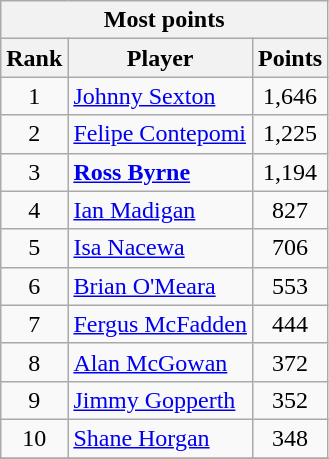<table class="wikitable">
<tr>
<th colspan="8">Most points</th>
</tr>
<tr>
<th>Rank</th>
<th>Player</th>
<th>Points</th>
</tr>
<tr>
<td align=center>1</td>
<td><a href='#'>Johnny Sexton</a></td>
<td align=center>1,646</td>
</tr>
<tr>
<td align=center>2</td>
<td><a href='#'>Felipe Contepomi</a></td>
<td align=center>1,225</td>
</tr>
<tr>
<td align=center>3</td>
<td><strong><a href='#'>Ross Byrne</a></strong></td>
<td align=center>1,194</td>
</tr>
<tr>
<td align=center>4</td>
<td><a href='#'>Ian Madigan</a></td>
<td align=center>827</td>
</tr>
<tr>
<td align=center>5</td>
<td><a href='#'>Isa Nacewa</a></td>
<td align=center>706</td>
</tr>
<tr>
<td align=center>6</td>
<td><a href='#'>Brian O'Meara</a></td>
<td align=center>553</td>
</tr>
<tr>
<td align=center>7</td>
<td><a href='#'>Fergus McFadden</a></td>
<td align=center>444</td>
</tr>
<tr>
<td align=center>8</td>
<td><a href='#'>Alan McGowan</a></td>
<td align=center>372</td>
</tr>
<tr>
<td align=center>9</td>
<td><a href='#'>Jimmy Gopperth</a></td>
<td align=center>352</td>
</tr>
<tr>
<td align=center>10</td>
<td><a href='#'>Shane Horgan</a></td>
<td align=center>348</td>
</tr>
<tr>
</tr>
</table>
